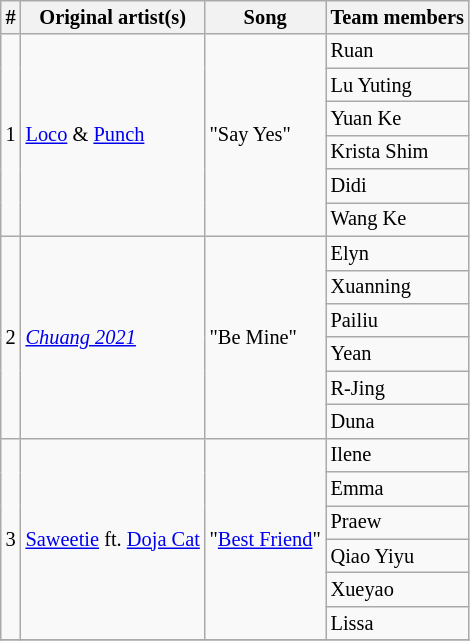<table class="wikitable sortable" style="font-size: 85%; white-space: nowrap;">
<tr>
<th>#</th>
<th>Original artist(s)</th>
<th>Song</th>
<th>Team members</th>
</tr>
<tr>
<td rowspan="6">1</td>
<td rowspan="6"><a href='#'>Loco</a> & <a href='#'>Punch</a></td>
<td rowspan="6">"Say Yes"</td>
<td>Ruan</td>
</tr>
<tr>
<td>Lu Yuting</td>
</tr>
<tr>
<td>Yuan Ke</td>
</tr>
<tr>
<td>Krista Shim</td>
</tr>
<tr>
<td>Didi</td>
</tr>
<tr>
<td>Wang Ke</td>
</tr>
<tr>
<td rowspan="6">2</td>
<td rowspan="6"><em><a href='#'>Chuang 2021</a></em></td>
<td rowspan="6">"Be Mine"</td>
<td>Elyn</td>
</tr>
<tr>
<td>Xuanning</td>
</tr>
<tr>
<td>Pailiu</td>
</tr>
<tr>
<td>Yean</td>
</tr>
<tr>
<td>R-Jing</td>
</tr>
<tr>
<td>Duna</td>
</tr>
<tr>
<td rowspan="6">3</td>
<td rowspan="6"><a href='#'>Saweetie</a> ft. <a href='#'>Doja Cat</a></td>
<td rowspan="6">"<a href='#'>Best Friend</a>"</td>
<td>Ilene</td>
</tr>
<tr>
<td>Emma</td>
</tr>
<tr>
<td>Praew</td>
</tr>
<tr>
<td>Qiao Yiyu</td>
</tr>
<tr>
<td>Xueyao</td>
</tr>
<tr>
<td>Lissa</td>
</tr>
<tr>
</tr>
</table>
